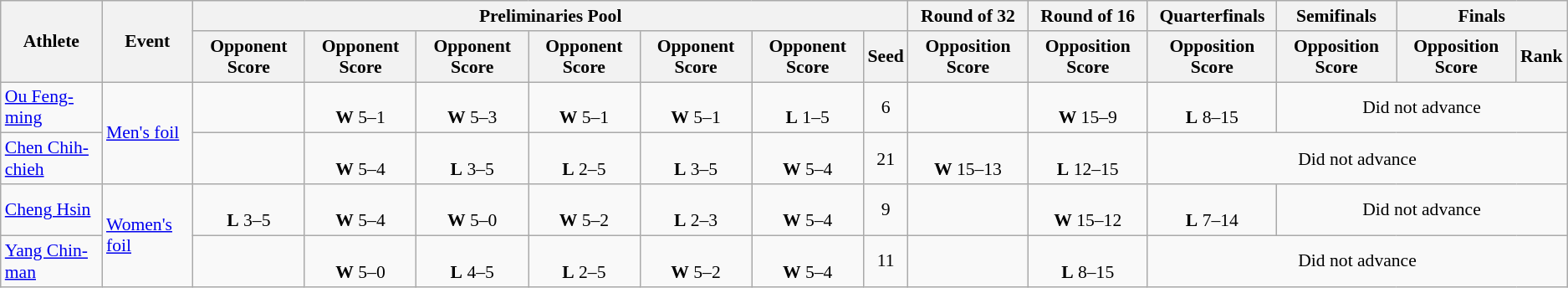<table class="wikitable" style="font-size:90%; text-align:center">
<tr>
<th rowspan="2">Athlete</th>
<th rowspan="2">Event</th>
<th colspan="7">Preliminaries Pool</th>
<th>Round of 32</th>
<th>Round of 16</th>
<th>Quarterfinals</th>
<th>Semifinals</th>
<th colspan="2">Finals</th>
</tr>
<tr>
<th>Opponent Score</th>
<th>Opponent Score</th>
<th>Opponent Score</th>
<th>Opponent Score</th>
<th>Opponent Score</th>
<th>Opponent Score</th>
<th>Seed</th>
<th>Opposition Score</th>
<th>Opposition Score</th>
<th>Opposition Score</th>
<th>Opposition Score</th>
<th>Opposition Score</th>
<th>Rank</th>
</tr>
<tr>
<td align="left"><a href='#'>Ou Feng-ming</a></td>
<td align="left" rowspan="2"><a href='#'>Men's foil</a></td>
<td></td>
<td><br><strong>W</strong> 5–1</td>
<td><br><strong>W</strong> 5–3</td>
<td><br><strong>W</strong> 5–1</td>
<td><br><strong>W</strong> 5–1</td>
<td><br><strong>L</strong> 1–5</td>
<td>6 <strong></strong></td>
<td></td>
<td><br><strong>W</strong> 15–9</td>
<td><br><strong>L</strong> 8–15</td>
<td colspan="3">Did not advance</td>
</tr>
<tr>
<td align="left"><a href='#'>Chen Chih-chieh</a></td>
<td></td>
<td><br><strong>W</strong> 5–4</td>
<td><br><strong>L</strong> 3–5</td>
<td><br><strong>L</strong> 2–5</td>
<td><br><strong>L</strong> 3–5</td>
<td><br><strong>W</strong> 5–4</td>
<td>21 <strong></strong></td>
<td><br><strong>W</strong> 15–13</td>
<td><br><strong>L</strong> 12–15</td>
<td colspan="4">Did not advance</td>
</tr>
<tr>
<td align="left"><a href='#'>Cheng Hsin</a></td>
<td align="left" rowspan="2"><a href='#'>Women's foil</a></td>
<td><br><strong>L</strong> 3–5</td>
<td><br><strong>W</strong> 5–4</td>
<td><br><strong>W</strong> 5–0</td>
<td><br><strong>W</strong> 5–2</td>
<td><br><strong>L</strong> 2–3</td>
<td><br><strong>W</strong> 5–4</td>
<td>9 <strong></strong></td>
<td></td>
<td><br><strong>W</strong> 15–12</td>
<td><br><strong>L</strong> 7–14</td>
<td colspan="3">Did not advance</td>
</tr>
<tr>
<td align="left"><a href='#'>Yang Chin-man</a></td>
<td></td>
<td><br><strong>W</strong> 5–0</td>
<td><br><strong>L</strong> 4–5</td>
<td><br><strong>L</strong> 2–5</td>
<td><br><strong>W</strong> 5–2</td>
<td><br><strong>W</strong> 5–4</td>
<td>11 <strong></strong></td>
<td></td>
<td><br><strong>L</strong> 8–15</td>
<td colspan="4">Did not advance</td>
</tr>
</table>
